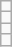<table class="wikitable">
<tr>
<td></td>
</tr>
<tr>
<td></td>
</tr>
<tr>
<td></td>
</tr>
<tr>
<td></td>
</tr>
</table>
